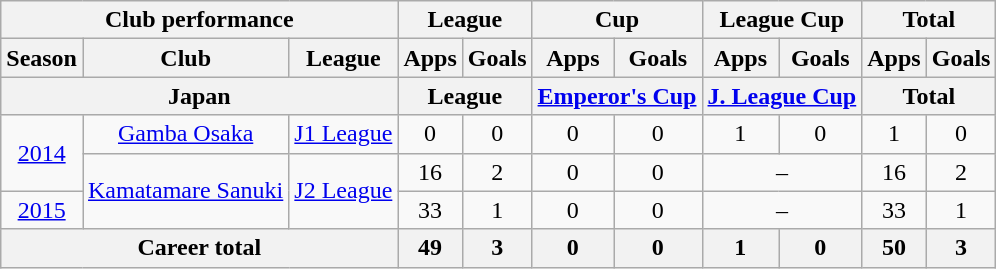<table class="wikitable" style="text-align:center">
<tr>
<th colspan=3>Club performance</th>
<th colspan=2>League</th>
<th colspan=2>Cup</th>
<th colspan=2>League Cup</th>
<th colspan=2>Total</th>
</tr>
<tr>
<th>Season</th>
<th>Club</th>
<th>League</th>
<th>Apps</th>
<th>Goals</th>
<th>Apps</th>
<th>Goals</th>
<th>Apps</th>
<th>Goals</th>
<th>Apps</th>
<th>Goals</th>
</tr>
<tr>
<th colspan=3>Japan</th>
<th colspan=2>League</th>
<th colspan=2><a href='#'>Emperor's Cup</a></th>
<th colspan=2><a href='#'>J. League Cup</a></th>
<th colspan=2>Total</th>
</tr>
<tr>
<td rowspan="2"><a href='#'>2014</a></td>
<td rowspan="1"><a href='#'>Gamba Osaka</a></td>
<td rowspan="1"><a href='#'>J1 League</a></td>
<td>0</td>
<td>0</td>
<td>0</td>
<td>0</td>
<td>1</td>
<td>0</td>
<td>1</td>
<td>0</td>
</tr>
<tr>
<td rowspan="2"><a href='#'>Kamatamare Sanuki</a></td>
<td rowspan="2"><a href='#'>J2 League</a></td>
<td>16</td>
<td>2</td>
<td>0</td>
<td>0</td>
<td colspan="2">–</td>
<td>16</td>
<td>2</td>
</tr>
<tr>
<td><a href='#'>2015</a></td>
<td>33</td>
<td>1</td>
<td>0</td>
<td>0</td>
<td colspan="2">–</td>
<td>33</td>
<td>1</td>
</tr>
<tr>
<th colspan=3>Career total</th>
<th>49</th>
<th>3</th>
<th>0</th>
<th>0</th>
<th>1</th>
<th>0</th>
<th>50</th>
<th>3</th>
</tr>
</table>
